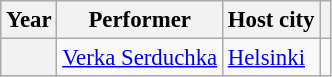<table class="wikitable plainrowheaders" style="font-size:95%;">
<tr>
<th>Year</th>
<th>Performer</th>
<th>Host city</th>
<th></th>
</tr>
<tr>
<th scope="row"></th>
<td><a href='#'>Verka Serduchka</a></td>
<td> <a href='#'>Helsinki</a></td>
<td></td>
</tr>
</table>
